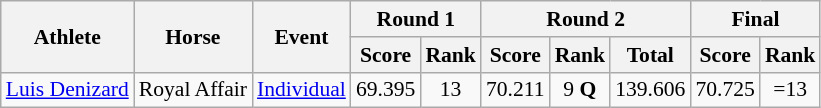<table class=wikitable style="font-size:90%">
<tr>
<th rowspan="2">Athlete</th>
<th rowspan="2">Horse</th>
<th rowspan="2">Event</th>
<th colspan="2">Round 1</th>
<th colspan="3">Round 2</th>
<th colspan="3">Final</th>
</tr>
<tr>
<th>Score</th>
<th>Rank</th>
<th>Score</th>
<th>Rank</th>
<th>Total</th>
<th>Score</th>
<th>Rank</th>
</tr>
<tr align=center>
<td align=left><a href='#'>Luis Denizard</a></td>
<td align=left>Royal Affair</td>
<td align=left><a href='#'>Individual</a></td>
<td>69.395</td>
<td>13</td>
<td>70.211</td>
<td>9 <strong>Q</strong></td>
<td>139.606</td>
<td>70.725</td>
<td>=13</td>
</tr>
</table>
